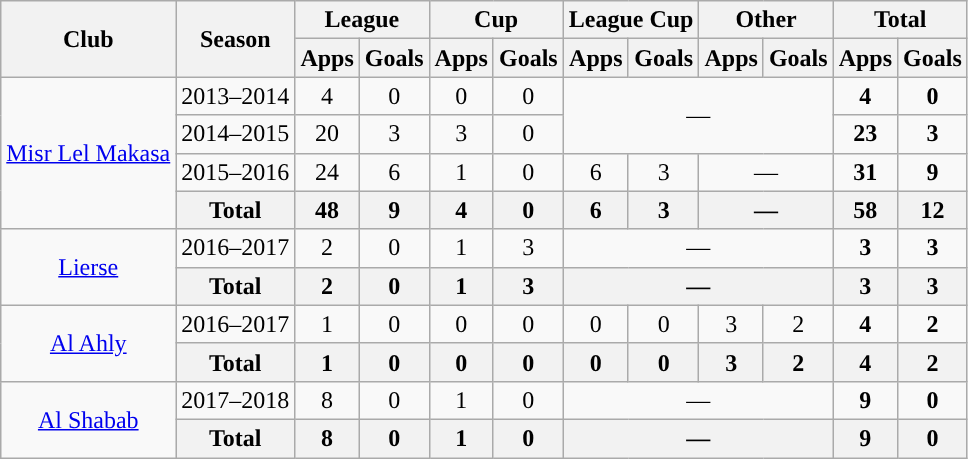<table class="wikitable" style="text-align: center;">
<tr>
<th rowspan="2">Club</th>
<th rowspan="2">Season</th>
<th colspan="2">League</th>
<th colspan="2">Cup</th>
<th colspan="2">League Cup</th>
<th colspan="2">Other</th>
<th colspan="2">Total</th>
</tr>
<tr>
<th>Apps</th>
<th>Goals</th>
<th>Apps</th>
<th>Goals</th>
<th>Apps</th>
<th>Goals</th>
<th>Apps</th>
<th>Goals</th>
<th>Apps</th>
<th>Goals</th>
</tr>
<tr>
<td rowspan=4><a href='#'>Misr Lel Makasa</a></td>
<td Egyptian Premier League 2013–14>2013–2014</td>
<td>4</td>
<td>0</td>
<td>0</td>
<td>0</td>
<td rowspan="2" colspan="4">—</td>
<td><strong>4</strong></td>
<td><strong>0</strong></td>
</tr>
<tr>
<td Egyptian Premier League 2014–15>2014–2015</td>
<td>20</td>
<td>3</td>
<td>3</td>
<td>0</td>
<td><strong>23</strong></td>
<td><strong>3</strong></td>
</tr>
<tr>
<td Egyptian Premier League 2015–16>2015–2016</td>
<td>24</td>
<td>6</td>
<td>1</td>
<td>0</td>
<td>6</td>
<td>3</td>
<td colspan="2">—</td>
<td><strong>31</strong></td>
<td><strong>9</strong></td>
</tr>
<tr>
<th>Total</th>
<th>48</th>
<th>9</th>
<th>4</th>
<th>0</th>
<th>6</th>
<th>3</th>
<th colspan="2">—</th>
<th>58</th>
<th>12</th>
</tr>
<tr>
<td rowspan=2><a href='#'>Lierse</a></td>
<td Belgian Premier League 2016–17>2016–2017</td>
<td>2</td>
<td>0</td>
<td>1</td>
<td>3</td>
<td colspan="4">—</td>
<td><strong>3</strong></td>
<td><strong>3</strong></td>
</tr>
<tr>
<th>Total</th>
<th>2</th>
<th>0</th>
<th>1</th>
<th>3</th>
<th colspan="4">—</th>
<th>3</th>
<th>3</th>
</tr>
<tr>
<td rowspan=2><a href='#'>Al Ahly</a></td>
<td Egyptian Premier League 2016–17>2016–2017</td>
<td>1</td>
<td>0</td>
<td>0</td>
<td>0</td>
<td>0</td>
<td>0</td>
<td>3</td>
<td>2</td>
<td><strong>4</strong></td>
<td><strong>2</strong></td>
</tr>
<tr>
<th>Total</th>
<th>1</th>
<th>0</th>
<th>0</th>
<th>0</th>
<th>0</th>
<th>0</th>
<th>3</th>
<th>2</th>
<th>4</th>
<th>2</th>
</tr>
<tr>
<td rowspan=2><a href='#'>Al Shabab</a></td>
<td Saudi Professional League 2017–18>2017–2018</td>
<td>8</td>
<td>0</td>
<td>1</td>
<td>0</td>
<td colspan="4">—</td>
<td><strong>9</strong></td>
<td><strong>0</strong></td>
</tr>
<tr>
<th>Total</th>
<th>8</th>
<th>0</th>
<th>1</th>
<th>0</th>
<th colspan="4">—</th>
<th>9</th>
<th>0</th>
</tr>
</table>
